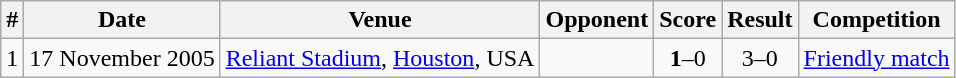<table class="wikitable" border="1">
<tr>
<th>#</th>
<th>Date</th>
<th>Venue</th>
<th>Opponent</th>
<th>Score</th>
<th>Result</th>
<th>Competition</th>
</tr>
<tr>
<td>1</td>
<td>17 November 2005</td>
<td><a href='#'>Reliant Stadium</a>, <a href='#'>Houston</a>, USA</td>
<td></td>
<td align=center><strong>1</strong>–0</td>
<td align=center>3–0</td>
<td><a href='#'>Friendly match</a></td>
</tr>
</table>
